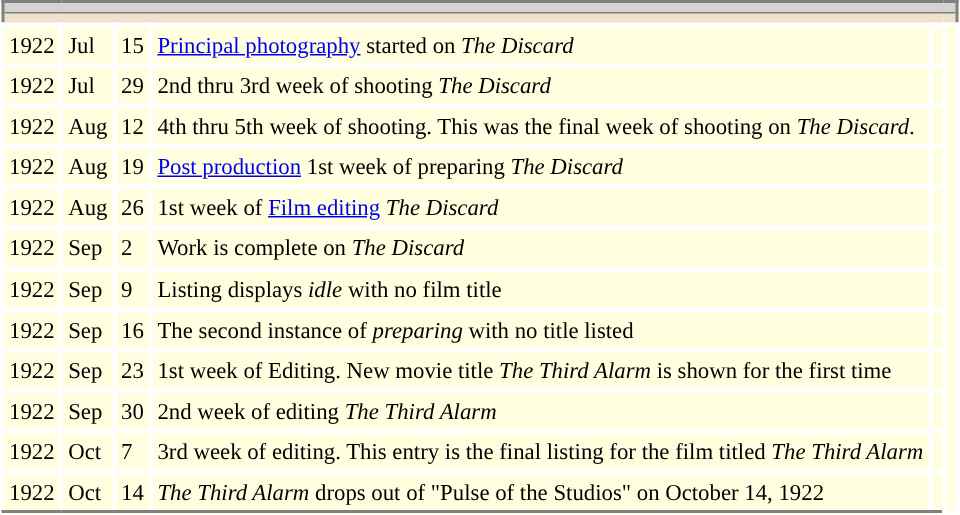<table class="wikitable sortable mw-collapsible " style="background:lightyellow; border:2px solid gray;font-size:95%">
<tr>
<th colspan="6" style="border:1px solid #808080;background:lightgrey;"></th>
</tr>
<tr>
<th style="border:0px solid #FFFAF5; background:#F2E0CE"></th>
<th style="border:0px solid #FFFAF5; background:#F2E0CE"></th>
<th style="border:0px solid #FFFAF5; background:#F2E0CE"></th>
<th style="border:0px solid #FFFAF5; background:#F2E0CE"></th>
<th style="border:0px solid #FFFAF5; background:#F2E0CE"></th>
<th style="border:0px solid #FFFAF5; background:#F2E0CE"></th>
</tr>
<tr>
<td style="border:3px solid #FFFFFF">1922</td>
<td style="border:3px solid #FFFFFF">Jul</td>
<td style="border:3px solid #FFFFFF">15</td>
<td style="border:3px solid #FFFFFF"><a href='#'>Principal photography</a> started on <em>The Discard</em></td>
<td style="border:3px solid #FFFFFF"></td>
<td rowspan=13 style="text-align: center; border:3px solid #FFFFFF;"></td>
</tr>
<tr>
<td style="border:3px solid #FFFFFF">1922</td>
<td style="border:3px solid #FFFFFF">Jul</td>
<td style="border:3px solid #FFFFFF">29</td>
<td style="border:3px solid #FFFFFF">2nd thru 3rd week of shooting <em>The Discard</em></td>
<td style="border:3px solid #FFFFFF"><br></td>
</tr>
<tr>
<td style="border:3px solid #FFFFFF">1922</td>
<td style="border:3px solid #FFFFFF">Aug</td>
<td style="border:3px solid #FFFFFF">12</td>
<td style="border:3px solid #FFFFFF">4th thru 5th week of shooting. This was the final week of shooting on <em>The Discard</em>.</td>
<td style="border:3px solid #FFFFFF"></td>
</tr>
<tr>
<td style="border:3px solid #FFFFFF">1922</td>
<td style="border:3px solid #FFFFFF">Aug</td>
<td style="border:3px solid #FFFFFF">19</td>
<td style="border:3px solid #FFFFFF"><a href='#'>Post production</a> 1st week of preparing <em>The Discard</em></td>
<td style="border:3px solid #FFFFFF"></td>
</tr>
<tr>
<td style="border:3px solid #FFFFFF">1922</td>
<td style="border:3px solid #FFFFFF">Aug</td>
<td style="border:3px solid #FFFFFF">26</td>
<td style="border:3px solid #FFFFFF">1st week of <a href='#'>Film editing</a> <em>The Discard</em></td>
<td style="border:3px solid #FFFFFF"></td>
</tr>
<tr>
<td style="border:3px solid #FFFFFF">1922</td>
<td style="border:3px solid #FFFFFF">Sep</td>
<td style="border:3px solid #FFFFFF">2</td>
<td style="border:3px solid #FFFFFF">Work is complete on <em>The Discard</em></td>
<td style="border:3px solid #FFFFFF"></td>
</tr>
<tr>
<td style="border:3px solid #FFFFFF">1922</td>
<td style="border:3px solid #FFFFFF">Sep</td>
<td style="border:3px solid #FFFFFF">9</td>
<td style="border:3px solid #FFFFFF">Listing displays <em>idle</em> with no film title</td>
<td style="border:3px solid #FFFFFF"></td>
</tr>
<tr>
<td style="border:3px solid #FFFFFF">1922</td>
<td style="border:3px solid #FFFFFF">Sep</td>
<td style="border:3px solid #FFFFFF">16</td>
<td style="border:3px solid #FFFFFF">The second instance of <em>preparing</em> with no title listed</td>
<td style="border:3px solid #FFFFFF"></td>
</tr>
<tr>
<td style="border:3px solid #FFFFFF">1922</td>
<td style="border:3px solid #FFFFFF">Sep</td>
<td style="border:3px solid #FFFFFF">23</td>
<td style="border:3px solid #FFFFFF">1st week of Editing. New movie title <em>The Third Alarm</em> is shown for the first time</td>
<td style="border:3px solid #FFFFFF"></td>
</tr>
<tr>
<td style="border:3px solid #FFFFFF">1922</td>
<td style="border:3px solid #FFFFFF">Sep</td>
<td style="border:3px solid #FFFFFF">30</td>
<td style="border:3px solid #FFFFFF">2nd week of editing <em>The Third Alarm</em></td>
<td style="border:3px solid #FFFFFF"></td>
</tr>
<tr>
<td style="border:3px solid #FFFFFF">1922</td>
<td style="border:3px solid #FFFFFF">Oct</td>
<td style="border:3px solid #FFFFFF">7</td>
<td style="border:3px solid #FFFFFF">3rd week of editing. This entry is the final listing for the film titled <em>The Third Alarm</em></td>
<td style="border:3px solid #FFFFFF"></td>
</tr>
<tr>
<td style="border:3px solid #FFFFFF">1922</td>
<td style="border:3px solid #FFFFFF">Oct</td>
<td style="border:3px solid #FFFFFF">14</td>
<td style="border:3px solid #FFFFFF"><em>The Third Alarm</em> drops out of "Pulse of the Studios" on October 14, 1922</td>
<td style="border:3px solid #FFFFFF"></td>
</tr>
<tr>
</tr>
</table>
